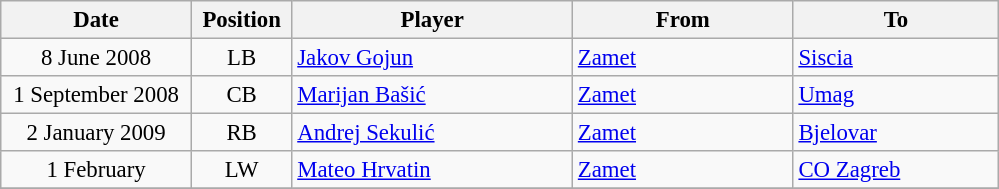<table class="wikitable" style="font-size:95%; text-align:center;">
<tr>
<th width=120>Date</th>
<th width=60>Position</th>
<th width=180>Player</th>
<th width=140>From</th>
<th width=130>To</th>
</tr>
<tr>
<td>8 June 2008</td>
<td>LB</td>
<td style="text-align:left;"> <a href='#'>Jakov Gojun</a></td>
<td style="text-align:left;"> <a href='#'>Zamet</a></td>
<td style="text-align:left;"> <a href='#'>Siscia</a></td>
</tr>
<tr>
<td>1 September 2008</td>
<td>CB</td>
<td style="text-align:left;"> <a href='#'>Marijan Bašić</a></td>
<td style="text-align:left;"> <a href='#'>Zamet</a></td>
<td style="text-align:left;"> <a href='#'>Umag</a></td>
</tr>
<tr>
<td>2 January 2009</td>
<td>RB</td>
<td style="text-align:left;"> <a href='#'>Andrej Sekulić</a></td>
<td style="text-align:left;"> <a href='#'>Zamet</a></td>
<td style="text-align:left;"> <a href='#'>Bjelovar</a></td>
</tr>
<tr>
<td>1 February </td>
<td>LW</td>
<td style="text-align:left;"> <a href='#'>Mateo Hrvatin</a></td>
<td style="text-align:left;"> <a href='#'>Zamet</a></td>
<td style="text-align:left;"> <a href='#'>CO Zagreb</a></td>
</tr>
<tr>
</tr>
</table>
